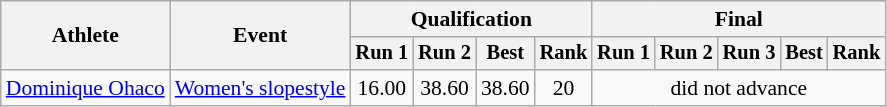<table class="wikitable" style="font-size:90%">
<tr>
<th rowspan="2">Athlete</th>
<th rowspan="2">Event</th>
<th colspan="4">Qualification</th>
<th colspan="5">Final</th>
</tr>
<tr style="font-size:95%">
<th>Run 1</th>
<th>Run 2</th>
<th>Best</th>
<th>Rank</th>
<th>Run 1</th>
<th>Run 2</th>
<th>Run 3</th>
<th>Best</th>
<th>Rank</th>
</tr>
<tr align=center>
<td align=left><a href='#'>Dominique Ohaco</a></td>
<td align=left><a href='#'>Women's slopestyle</a></td>
<td>16.00</td>
<td>38.60</td>
<td>38.60</td>
<td>20</td>
<td colspan=5>did not advance</td>
</tr>
</table>
